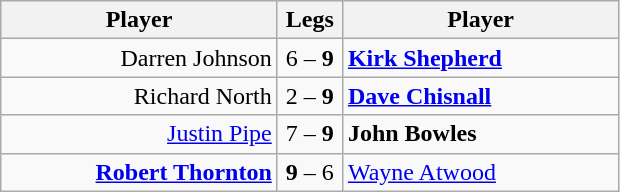<table class=wikitable style="text-align:center">
<tr>
<th width=177>Player</th>
<th width=36>Legs</th>
<th width=177>Player</th>
</tr>
<tr align=left>
<td align=right>Darren Johnson </td>
<td align=center>6 – <strong>9</strong></td>
<td> <strong><a href='#'>Kirk Shepherd</a></strong></td>
</tr>
<tr align=left>
<td align=right>Richard North </td>
<td align=center>2 – <strong>9</strong></td>
<td> <strong><a href='#'>Dave Chisnall</a></strong></td>
</tr>
<tr align=left>
<td align=right><a href='#'>Justin Pipe</a> </td>
<td align=center>7 – <strong>9</strong></td>
<td> <strong>John Bowles</strong></td>
</tr>
<tr align=left>
<td align=right><strong><a href='#'>Robert Thornton</a></strong> </td>
<td align=center><strong>9</strong> – 6</td>
<td> <a href='#'>Wayne Atwood</a></td>
</tr>
</table>
